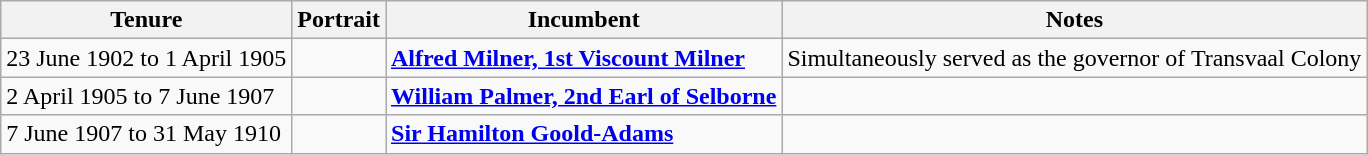<table class="wikitable">
<tr>
<th>Tenure</th>
<th>Portrait</th>
<th>Incumbent</th>
<th>Notes</th>
</tr>
<tr>
<td>23 June 1902 to 1 April 1905</td>
<td></td>
<td><strong><a href='#'>Alfred Milner, 1st Viscount Milner</a></strong></td>
<td>Simultaneously served as the governor of Transvaal Colony</td>
</tr>
<tr>
<td>2 April 1905 to 7 June 1907</td>
<td></td>
<td><strong><a href='#'>William Palmer, 2nd Earl of Selborne</a></strong></td>
<td></td>
</tr>
<tr>
<td>7 June 1907 to 31 May 1910</td>
<td></td>
<td><strong><a href='#'>Sir Hamilton Goold-Adams</a></strong></td>
<td></td>
</tr>
</table>
